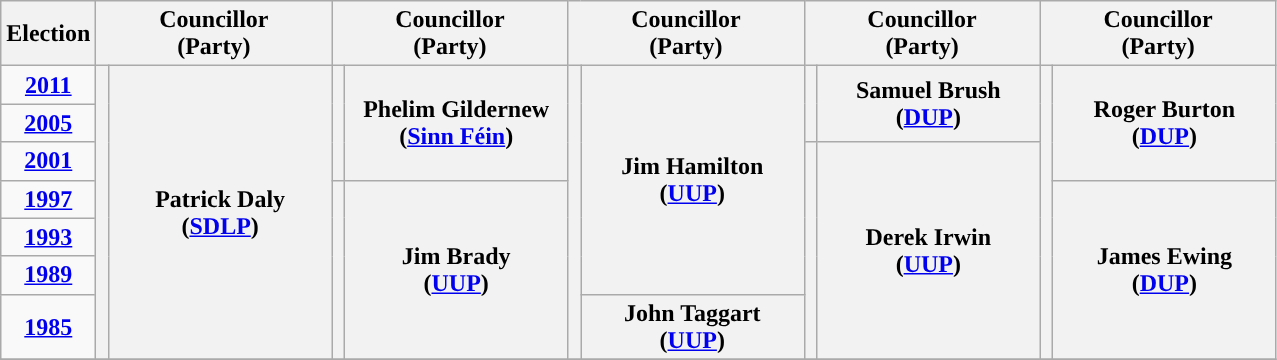<table class="wikitable" style="text-align:center">
<tr>
<th scope="col" width="50">Election</th>
<th scope="col" width="150" colspan = "2">Councillor<br> (Party)</th>
<th scope="col" width="150" colspan = "2">Councillor<br> (Party)</th>
<th scope="col" width="150" colspan = "2">Councillor<br> (Party)</th>
<th scope="col" width="150" colspan = "2">Councillor<br> (Party)</th>
<th scope="col" width="150" colspan = "2">Councillor<br> (Party)</th>
</tr>
<tr>
<td><strong><a href='#'>2011</a></strong></td>
<th rowspan="7" width="1" style="background-color: "></th>
<th rowspan = "7">Patrick Daly <br> (<a href='#'>SDLP</a>)</th>
<th rowspan="3" width="1" style="background-color: "></th>
<th rowspan = "3">Phelim Gildernew <br> (<a href='#'>Sinn Féin</a>)</th>
<th rowspan="7" width="1" style="background-color: "></th>
<th rowspan = "6">Jim Hamilton <br> (<a href='#'>UUP</a>)</th>
<th rowspan="2" width="1" style="background-color: "></th>
<th rowspan = "2">Samuel Brush <br> (<a href='#'>DUP</a>)</th>
<th rowspan="7" width="1" style="background-color: "></th>
<th rowspan = "3">Roger Burton <br> (<a href='#'>DUP</a>)</th>
</tr>
<tr>
<td><strong><a href='#'>2005</a></strong></td>
</tr>
<tr>
<td><strong><a href='#'>2001</a></strong></td>
<th rowspan="5" width="1" style="background-color: "></th>
<th rowspan = "5">Derek Irwin <br> (<a href='#'>UUP</a>)</th>
</tr>
<tr>
<td><strong><a href='#'>1997</a></strong></td>
<th rowspan="4" width="1" style="background-color: "></th>
<th rowspan = "4">Jim Brady <br> (<a href='#'>UUP</a>)</th>
<th rowspan = "4">James Ewing <br> (<a href='#'>DUP</a>)</th>
</tr>
<tr>
<td><strong><a href='#'>1993</a></strong></td>
</tr>
<tr>
<td><strong><a href='#'>1989</a></strong></td>
</tr>
<tr>
<td><strong><a href='#'>1985</a></strong></td>
<th rowspan = "1">John Taggart <br> (<a href='#'>UUP</a>)</th>
</tr>
<tr>
</tr>
</table>
